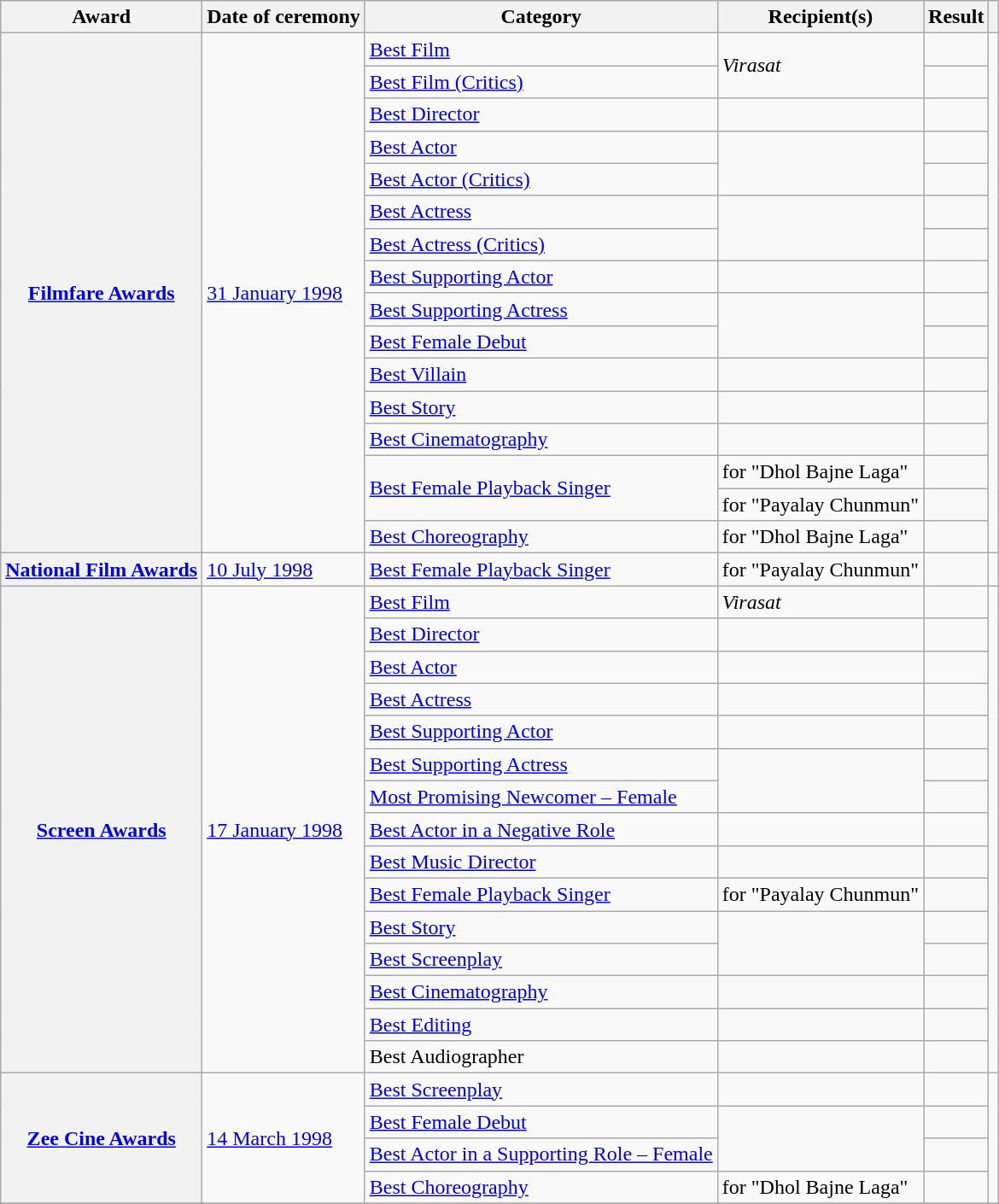<table class="wikitable plainrowheaders sortable">
<tr>
<th scope="col">Award</th>
<th scope="col">Date of ceremony</th>
<th scope="col">Category</th>
<th scope="col">Recipient(s)</th>
<th scope="col">Result</th>
<th scope="col" class="unsortable"></th>
</tr>
<tr>
<th scope="row" rowspan="16"><a href='#'>Filmfare Awards</a></th>
<td rowspan="16"><a href='#'>31 January 1998</a></td>
<td><a href='#'>Best Film</a></td>
<td rowspan="2"><em>Virasat</em></td>
<td></td>
<td style="text-align:center;" rowspan="16"><br></td>
</tr>
<tr>
<td><a href='#'>Best Film (Critics)</a></td>
<td></td>
</tr>
<tr>
<td><a href='#'>Best Director</a></td>
<td></td>
<td></td>
</tr>
<tr>
<td><a href='#'>Best Actor</a></td>
<td rowspan="2"></td>
<td></td>
</tr>
<tr>
<td><a href='#'>Best Actor (Critics)</a></td>
<td></td>
</tr>
<tr>
<td><a href='#'>Best Actress</a></td>
<td rowspan="2"></td>
<td></td>
</tr>
<tr>
<td><a href='#'>Best Actress (Critics)</a></td>
<td></td>
</tr>
<tr>
<td><a href='#'>Best Supporting Actor</a></td>
<td></td>
<td></td>
</tr>
<tr>
<td><a href='#'>Best Supporting Actress</a></td>
<td rowspan="2"></td>
<td></td>
</tr>
<tr>
<td><a href='#'>Best Female Debut</a></td>
<td></td>
</tr>
<tr>
<td><a href='#'>Best Villain</a></td>
<td></td>
<td></td>
</tr>
<tr>
<td><a href='#'>Best Story</a></td>
<td></td>
<td></td>
</tr>
<tr>
<td><a href='#'>Best Cinematography</a></td>
<td></td>
<td></td>
</tr>
<tr>
<td rowspan="2"><a href='#'>Best Female Playback Singer</a></td>
<td> for "Dhol Bajne Laga"</td>
<td></td>
</tr>
<tr>
<td> for "Payalay Chunmun"</td>
<td></td>
</tr>
<tr>
<td><a href='#'>Best Choreography</a></td>
<td> for "Dhol Bajne Laga"</td>
<td></td>
</tr>
<tr>
<th scope="row"><a href='#'>National Film Awards</a></th>
<td><a href='#'>10 July 1998</a></td>
<td><a href='#'>Best Female Playback Singer</a></td>
<td> for "Payalay Chunmun"</td>
<td></td>
<td style="text-align:center;"></td>
</tr>
<tr>
<th scope="row" rowspan="15"><a href='#'>Screen Awards</a></th>
<td rowspan="15"><a href='#'>17 January 1998</a></td>
<td><a href='#'>Best Film</a></td>
<td><em>Virasat</em></td>
<td></td>
<td style="text-align:center;" rowspan="15"><br><br><br></td>
</tr>
<tr>
<td><a href='#'>Best Director</a></td>
<td></td>
<td></td>
</tr>
<tr>
<td><a href='#'>Best Actor</a></td>
<td></td>
<td></td>
</tr>
<tr>
<td><a href='#'>Best Actress</a></td>
<td></td>
<td></td>
</tr>
<tr>
<td><a href='#'>Best Supporting Actor</a></td>
<td></td>
<td></td>
</tr>
<tr>
<td><a href='#'>Best Supporting Actress</a></td>
<td rowspan="2"></td>
<td></td>
</tr>
<tr>
<td><a href='#'>Most Promising Newcomer – Female</a></td>
<td></td>
</tr>
<tr>
<td><a href='#'>Best Actor in a Negative Role</a></td>
<td></td>
<td></td>
</tr>
<tr>
<td><a href='#'>Best Music Director</a></td>
<td></td>
<td></td>
</tr>
<tr>
<td><a href='#'>Best Female Playback Singer</a></td>
<td> for "Payalay Chunmun"</td>
<td></td>
</tr>
<tr>
<td><a href='#'>Best Story</a></td>
<td rowspan="2"></td>
<td></td>
</tr>
<tr>
<td><a href='#'>Best Screenplay</a></td>
<td></td>
</tr>
<tr>
<td><a href='#'>Best Cinematography</a></td>
<td></td>
<td></td>
</tr>
<tr>
<td><a href='#'>Best Editing</a></td>
<td></td>
<td></td>
</tr>
<tr>
<td>Best Audiographer</td>
<td></td>
<td></td>
</tr>
<tr>
<th scope="row" rowspan="4"><a href='#'>Zee Cine Awards</a></th>
<td rowspan="4"><a href='#'>14 March 1998</a></td>
<td><a href='#'>Best Screenplay</a></td>
<td></td>
<td></td>
<td style="text-align:center;" rowspan="4"><br><br><br></td>
</tr>
<tr>
<td><a href='#'>Best Female Debut</a></td>
<td rowspan="2"></td>
<td></td>
</tr>
<tr>
<td><a href='#'>Best Actor in a Supporting Role – Female</a></td>
<td></td>
</tr>
<tr>
<td><a href='#'>Best Choreography</a></td>
<td> for "Dhol Bajne Laga"</td>
<td></td>
</tr>
<tr>
</tr>
</table>
